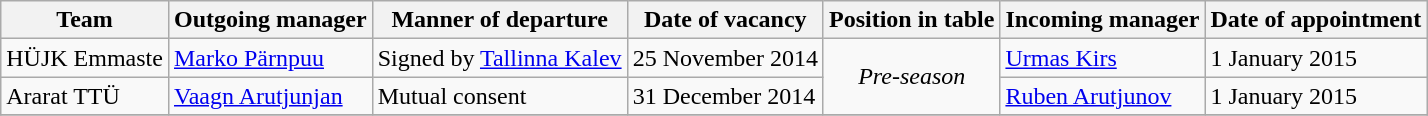<table class="wikitable">
<tr>
<th>Team</th>
<th>Outgoing manager</th>
<th>Manner of departure</th>
<th>Date of vacancy</th>
<th>Position in table</th>
<th>Incoming manager</th>
<th>Date of appointment</th>
</tr>
<tr>
<td>HÜJK Emmaste</td>
<td> <a href='#'>Marko Pärnpuu</a></td>
<td>Signed by <a href='#'>Tallinna Kalev</a></td>
<td>25 November 2014</td>
<td rowspan=2 align="center"><em>Pre-season</em></td>
<td> <a href='#'>Urmas Kirs</a></td>
<td>1 January 2015</td>
</tr>
<tr>
<td>Ararat TTÜ</td>
<td> <a href='#'>Vaagn Arutjunjan</a></td>
<td>Mutual consent</td>
<td>31 December 2014</td>
<td> <a href='#'>Ruben Arutjunov</a></td>
<td>1 January 2015</td>
</tr>
<tr>
</tr>
</table>
